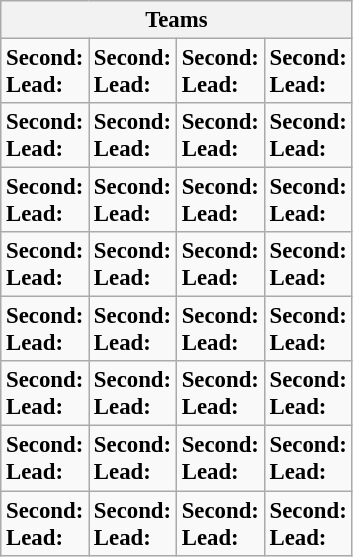<table class="wikitable" style="font-size:95%;">
<tr>
<th colspan=4>Teams</th>
</tr>
<tr>
<td><strong>Second:</strong> <br><strong>Lead:</strong> </td>
<td><strong>Second:</strong> <br><strong>Lead:</strong> </td>
<td><strong>Second:</strong> <br><strong>Lead:</strong> </td>
<td><strong>Second:</strong> <br><strong>Lead:</strong> </td>
</tr>
<tr>
<td><strong>Second:</strong> <br><strong>Lead:</strong> </td>
<td><strong>Second:</strong> <br><strong>Lead:</strong> </td>
<td><strong>Second:</strong> <br><strong>Lead:</strong> </td>
<td><strong>Second:</strong> <br><strong>Lead:</strong> </td>
</tr>
<tr>
<td><strong>Second:</strong> <br><strong>Lead:</strong> </td>
<td><strong>Second:</strong> <br><strong>Lead:</strong> </td>
<td><strong>Second:</strong> <br><strong>Lead:</strong> </td>
<td><strong>Second:</strong> <br><strong>Lead:</strong> </td>
</tr>
<tr>
<td><strong>Second:</strong> <br><strong>Lead:</strong> </td>
<td><strong>Second:</strong> <br><strong>Lead:</strong> </td>
<td><strong>Second:</strong> <br><strong>Lead:</strong> </td>
<td><strong>Second:</strong> <br><strong>Lead:</strong> </td>
</tr>
<tr>
<td><strong>Second:</strong> <br><strong>Lead:</strong> </td>
<td><strong>Second:</strong> <br><strong>Lead:</strong> </td>
<td><strong>Second:</strong> <br><strong>Lead:</strong> </td>
<td><strong>Second:</strong> <br><strong>Lead:</strong> </td>
</tr>
<tr>
<td><strong>Second:</strong> <br><strong>Lead:</strong> </td>
<td><strong>Second:</strong> <br><strong>Lead:</strong> </td>
<td><strong>Second:</strong> <br><strong>Lead:</strong> </td>
<td><strong>Second:</strong> <br><strong>Lead:</strong> </td>
</tr>
<tr>
<td><strong>Second:</strong> <br><strong>Lead:</strong> </td>
<td><strong>Second:</strong> <br><strong>Lead:</strong> </td>
<td><strong>Second:</strong> <br><strong>Lead:</strong> </td>
<td><strong>Second:</strong> <br><strong>Lead:</strong> </td>
</tr>
<tr>
<td><strong>Second:</strong> <br><strong>Lead:</strong> </td>
<td><strong>Second:</strong> <br><strong>Lead:</strong> </td>
<td><strong>Second:</strong> <br><strong>Lead:</strong> </td>
<td><strong>Second:</strong> <br><strong>Lead:</strong> </td>
</tr>
</table>
